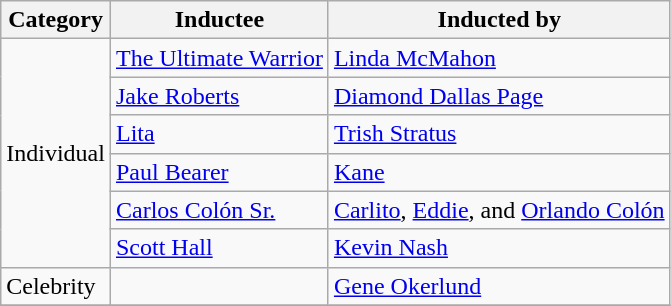<table class="wikitable">
<tr>
<th>Category</th>
<th>Inductee</th>
<th>Inducted by</th>
</tr>
<tr>
<td rowspan="6">Individual</td>
<td><a href='#'>The Ultimate Warrior</a></td>
<td><a href='#'>Linda McMahon</a></td>
</tr>
<tr>
<td><a href='#'>Jake Roberts</a></td>
<td><a href='#'>Diamond Dallas Page</a></td>
</tr>
<tr>
<td><a href='#'>Lita</a></td>
<td><a href='#'>Trish Stratus</a></td>
</tr>
<tr>
<td><a href='#'>Paul Bearer</a></td>
<td><a href='#'>Kane</a></td>
</tr>
<tr>
<td><a href='#'>Carlos Colón Sr.</a></td>
<td><a href='#'>Carlito</a>, <a href='#'>Eddie</a>, and <a href='#'>Orlando Colón</a></td>
</tr>
<tr>
<td><a href='#'>Scott Hall</a></td>
<td><a href='#'>Kevin Nash</a></td>
</tr>
<tr>
<td>Celebrity</td>
<td></td>
<td><a href='#'>Gene Okerlund</a></td>
</tr>
<tr>
</tr>
</table>
